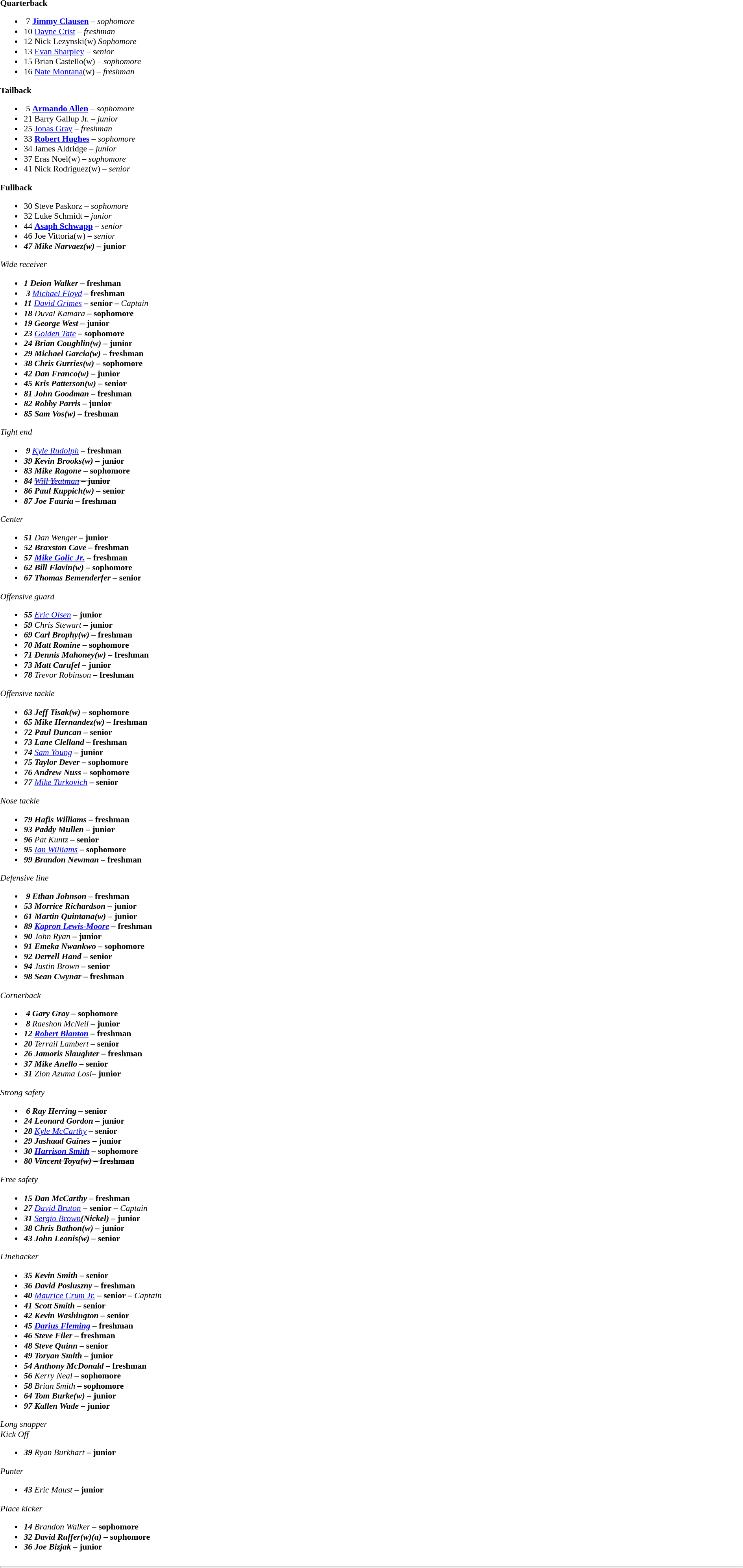<table class="toccolours" style="font-size:90%;width: 100%;">
<tr>
<td><br>

<strong>Quarterback</strong><ul><li> 7  <strong><a href='#'>Jimmy Clausen</a></strong> – <em>sophomore</em></li><li>10  <a href='#'>Dayne Crist</a> – <em>freshman</em></li><li>12  Nick Lezynski(w) <em>Sophomore</em></li><li>13  <a href='#'>Evan Sharpley</a> – <em>senior</em></li><li>15  Brian Castello(w) – <em>sophomore</em></li><li>16  <a href='#'>Nate Montana</a>(w) – <em>freshman</em></li></ul><strong>Tailback</strong><ul><li> 5  <strong><a href='#'>Armando Allen</a></strong> – <em>sophomore</em></li><li>21  Barry Gallup Jr. – <em>junior</em></li><li>25  <a href='#'>Jonas Gray</a> – <em>freshman</em></li><li>33  <strong><a href='#'>Robert Hughes</a></strong> – <em>sophomore</em></li><li>34  James Aldridge – <em>junior</em></li><li>37  Eras Noel(w) – <em>sophomore</em></li><li>41  Nick Rodriguez(w) – <em>senior</em></li></ul><strong>Fullback</strong><ul><li>30  Steve Paskorz – <em>sophomore</em></li><li>32  Luke Schmidt – <em>junior</em></li><li>44  <strong><a href='#'>Asaph Schwapp</a></strong> – <em>senior</em></li><li>46  Joe Vittoria(w) – <em>senior<strong></li><li>47  Mike Narvaez(w) – </em>junior<em></li></ul></strong>Wide receiver<strong><ul><li>1   Deion Walker – </em>freshman<em></li><li> 3  </strong><a href='#'>Michael Floyd</a><strong> – </em>freshman<em></li><li>11  </strong><a href='#'>David Grimes</a><strong> – </em>senior<em> – </strong>Captain<strong></li><li>18  </strong>Duval Kamara<strong>  – </em>sophomore<em></li><li>19  George West – </em>junior<em></li><li>23  </strong><a href='#'>Golden Tate</a><strong> – </em>sophomore<em></li><li>24  Brian Coughlin(w) – </em>junior<em></li><li>29  Michael Garcia(w) – </em>freshman<em></li><li>38  Chris Gurries(w) – </em>sophomore<em></li><li>42  Dan Franco(w) – </em>junior<em></li><li>45  Kris Patterson(w) – </em>senior<em></li><li>81  John Goodman – </em>freshman<em></li><li>82  Robby Parris – </em>junior<em></li><li>85  Sam Vos(w) – </em>freshman<em></li></ul></strong>Tight end<strong><ul><li> 9  </strong><a href='#'>Kyle Rudolph</a><strong> – </em>freshman<em></li><li>39  Kevin Brooks(w) – </em>junior<em></li><li>83  Mike Ragone – </em>sophomore<em></li><li>84  <s></strong><a href='#'>Will Yeatman</a><strong> – </em>junior<em></s></li><li>86  Paul Kuppich(w) – </em>senior<em></li><li>87  Joe Fauria – </em>freshman<em></li></ul>
</strong>Center<strong><ul><li>51  </strong>Dan Wenger<strong> – </em>junior<em></li><li>52  Braxston Cave – </em>freshman<em></li><li>57  <a href='#'>Mike Golic Jr.</a> – </em>freshman<em></li><li>62  Bill Flavin(w) – </em>sophomore<em></li><li>67  Thomas Bemenderfer – </em>senior<em></li></ul></strong>Offensive guard<strong><ul><li>55  </strong><a href='#'>Eric Olsen</a><strong> – </em>junior<em></li><li>59  </strong>Chris Stewart<strong> – </em>junior<em></li><li>69  Carl Brophy(w) – </em>freshman<em></li><li>70  Matt Romine – </em>sophomore<em></li><li>71  Dennis Mahoney(w) – </em>freshman<em></li><li>73  Matt Carufel – </em>junior<em></li><li>78  </strong>Trevor Robinson	<strong> – </em>freshman<em></li></ul></strong>Offensive tackle<strong><ul><li>63  Jeff Tisak(w) – </em>sophomore<em></li><li>65  Mike Hernandez(w) – </em>freshman<em></li><li>72  Paul Duncan – </em>senior<em></li><li>73  Lane Clelland – </em>freshman<em></li><li>74  </strong><a href='#'>Sam Young</a><strong> – </em>junior<em></li><li>75  Taylor Dever – </em>sophomore<em></li><li>76  Andrew Nuss – </em>sophomore<em></li><li>77  </strong><a href='#'>Mike Turkovich</a><strong> – </em>senior<em></li></ul></strong>Nose tackle<strong><ul><li>79  Hafis Williams – </em>freshman<em></li><li>93  Paddy Mullen – </em>junior<em></li><li>96  </strong>Pat Kuntz<strong> – </em>senior<em></li><li>95  </strong><a href='#'>Ian Williams</a><strong> – </em>sophomore<em></li><li>99  Brandon Newman – </em>freshman<em></li></ul></strong>Defensive line<strong><ul><li> 9  Ethan Johnson – </em>freshman<em></li><li>53  Morrice Richardson – </em>junior<em></li><li>61  Martin Quintana(w) – </em>junior<em></li><li>89  <a href='#'>Kapron Lewis-Moore</a> – </em>freshman<em></li><li>90  </strong>John Ryan<strong> – </em>junior<em></li><li>91  Emeka Nwankwo – </em>sophomore<em></li><li>92  Derrell Hand – </em>senior<em></li><li>94  </strong>Justin Brown<strong> – </em>senior<em></li><li>98  Sean Cwynar – </em>freshman<em></li></ul>
</strong>Cornerback<strong><ul><li> 4  Gary Gray – </em>sophomore<em></li><li> 8  </strong>Raeshon McNeil<strong> – </em>junior<em></li><li>12  <a href='#'>Robert Blanton</a> – </em>freshman<em></li><li>20  </strong>Terrail Lambert<strong> – </em>senior<em></li><li>26  Jamoris Slaughter – </em>freshman<em></li><li>37  Mike Anello – </em>senior<em></li><li>31 </strong>Zion Azuma Losi<strong>– </em>junior<em></li></ul></strong>Strong safety<strong><ul><li> 6  Ray Herring – </em>senior<em></li><li>24  Leonard Gordon – </em>junior<em></li><li>28  </strong><a href='#'>Kyle McCarthy</a><strong> – </em>senior<em></li><li>29  Jashaad Gaines – </em>junior<em></li><li>30  <a href='#'>Harrison Smith</a> – </em>sophomore<em></li><li>80  <s>Vincent Toya(w) – </em>freshman<em></s></li></ul></strong>Free safety<strong><ul><li>15  Dan McCarthy – </em>freshman<em></li><li>27  </strong><a href='#'>David Bruton</a><strong> – </em>senior<em> – </strong>Captain<strong></li><li>31  </strong><a href='#'>Sergio Brown</a><strong>(Nickel) – </em>junior<em></li><li>38  Chris Bathon(w) – </em>junior<em></li><li>43  John Leonis(w) – </em>senior<em></li></ul></strong>Linebacker<strong><ul><li>35  Kevin Smith – </em>senior<em></li><li>36  David Posluszny – </em>freshman<em></li><li>40  </strong><a href='#'>Maurice Crum Jr.</a><strong> – </em>senior<em> – </strong>Captain<strong></li><li>41  Scott Smith – </em>senior<em></li><li>42  Kevin Washington – </em>senior<em></li><li>45  <a href='#'>Darius Fleming</a> – </em>freshman<em></li><li>46  Steve Filer – </em>freshman<em></li><li>48  Steve Quinn – </em>senior<em></li><li>49  Toryan Smith – </em>junior<em></li><li>54  Anthony McDonald – </em>freshman<em></li><li>56  </strong>Kerry Neal<strong> – </em>sophomore<em></li><li>58  </strong>Brian Smith<strong> – </em>sophomore<em></li><li>64  Tom Burke(w) – </em>junior<em></li><li>97  Kallen Wade – </em>junior<em></li></ul></strong>Long snapper<strong><br></strong>Kick Off<strong><ul><li>39  </strong>Ryan Burkhart<strong> – </em>junior<em></li></ul></strong>Punter<strong><ul><li>43  </strong>Eric Maust<strong> – </em>junior<em></li></ul></strong>Place kicker<strong><ul><li>14  </strong>Brandon Walker<strong> – </em>sophomore<em></li><li>32  David Ruffer(w)(a) – </em>sophomore<em></li><li>36  Joe Bizjak – </em>junior<em></li></ul></td>
</tr>
<tr>
<td colspan="7"><hr></td>
</tr>
</table>
